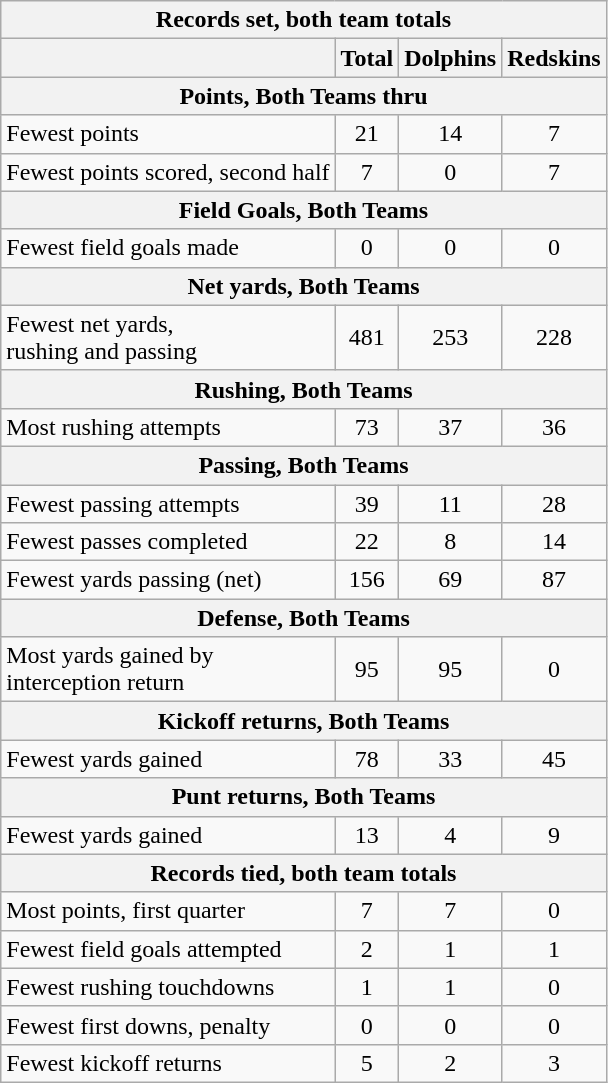<table class="wikitable">
<tr>
<th colspan=4>Records set, both team totals</th>
</tr>
<tr>
<th></th>
<th>Total</th>
<th>Dolphins</th>
<th>Redskins</th>
</tr>
<tr>
<th colspan=4>Points, Both Teams thru</th>
</tr>
<tr align=center>
<td align=left>Fewest points</td>
<td>21</td>
<td>14</td>
<td>7</td>
</tr>
<tr align=center>
<td align=left>Fewest points scored, second half</td>
<td>7</td>
<td>0</td>
<td>7</td>
</tr>
<tr>
<th colspan=4>Field Goals, Both Teams</th>
</tr>
<tr align=center>
<td align=left>Fewest field goals made</td>
<td>0</td>
<td>0</td>
<td>0</td>
</tr>
<tr>
<th colspan=4>Net yards, Both Teams</th>
</tr>
<tr align=center>
<td align=left>Fewest net yards,<br> rushing and passing</td>
<td>481</td>
<td>253</td>
<td>228</td>
</tr>
<tr>
<th colspan=4>Rushing, Both Teams</th>
</tr>
<tr align=center>
<td align=left>Most rushing attempts</td>
<td>73</td>
<td>37</td>
<td>36</td>
</tr>
<tr>
<th colspan=4>Passing, Both Teams</th>
</tr>
<tr align=center>
<td align=left>Fewest passing attempts</td>
<td>39</td>
<td>11</td>
<td>28</td>
</tr>
<tr align=center>
<td align=left>Fewest passes completed</td>
<td>22</td>
<td>8</td>
<td>14</td>
</tr>
<tr align=center>
<td align=left>Fewest yards passing (net)</td>
<td>156</td>
<td>69</td>
<td>87</td>
</tr>
<tr>
<th colspan=4>Defense, Both Teams</th>
</tr>
<tr align=center>
<td align=left>Most yards gained by <br>interception return</td>
<td>95</td>
<td>95</td>
<td>0</td>
</tr>
<tr>
<th colspan=4>Kickoff returns, Both Teams</th>
</tr>
<tr align=center>
<td align=left>Fewest yards gained</td>
<td>78</td>
<td>33</td>
<td>45</td>
</tr>
<tr>
<th colspan=4>Punt returns, Both Teams</th>
</tr>
<tr align=center>
<td align=left>Fewest yards gained</td>
<td>13</td>
<td>4</td>
<td>9</td>
</tr>
<tr>
<th colspan=4>Records tied, both team totals</th>
</tr>
<tr align=center>
<td align=left>Most points, first quarter</td>
<td>7</td>
<td>7</td>
<td>0</td>
</tr>
<tr align=center>
<td align=left>Fewest field goals attempted</td>
<td>2</td>
<td>1</td>
<td>1</td>
</tr>
<tr align=center>
<td align=left>Fewest rushing touchdowns</td>
<td>1</td>
<td>1</td>
<td>0</td>
</tr>
<tr align=center>
<td align=left>Fewest first downs, penalty</td>
<td>0</td>
<td>0</td>
<td>0</td>
</tr>
<tr align=center>
<td align=left>Fewest kickoff returns</td>
<td>5</td>
<td>2</td>
<td>3</td>
</tr>
</table>
